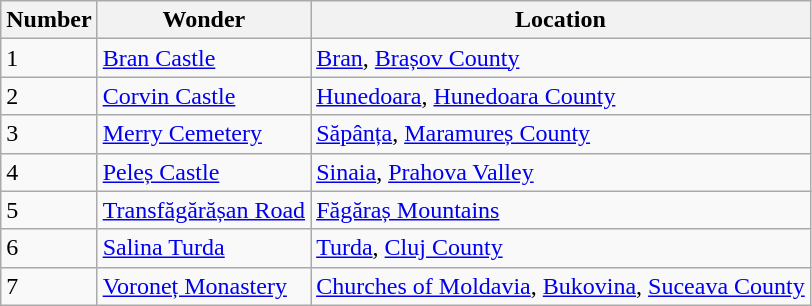<table class="wikitable">
<tr>
<th>Number</th>
<th>Wonder</th>
<th>Location</th>
</tr>
<tr>
<td>1</td>
<td><a href='#'>Bran Castle</a></td>
<td><a href='#'>Bran</a>, <a href='#'>Brașov County</a></td>
</tr>
<tr>
<td>2</td>
<td><a href='#'>Corvin Castle</a></td>
<td><a href='#'>Hunedoara</a>, <a href='#'>Hunedoara County</a></td>
</tr>
<tr>
<td>3</td>
<td><a href='#'>Merry Cemetery</a></td>
<td><a href='#'>Săpânța</a>, <a href='#'>Maramureș County</a></td>
</tr>
<tr>
<td>4</td>
<td><a href='#'>Peleș Castle</a></td>
<td><a href='#'>Sinaia</a>, <a href='#'>Prahova Valley</a></td>
</tr>
<tr>
<td>5</td>
<td><a href='#'>Transfăgărășan Road</a></td>
<td><a href='#'>Făgăraș Mountains</a></td>
</tr>
<tr>
<td>6</td>
<td><a href='#'>Salina Turda</a></td>
<td><a href='#'>Turda</a>, <a href='#'>Cluj County</a></td>
</tr>
<tr>
<td>7</td>
<td><a href='#'>Voroneț Monastery</a></td>
<td><a href='#'>Churches of Moldavia</a>, <a href='#'>Bukovina</a>, <a href='#'>Suceava County</a></td>
</tr>
</table>
